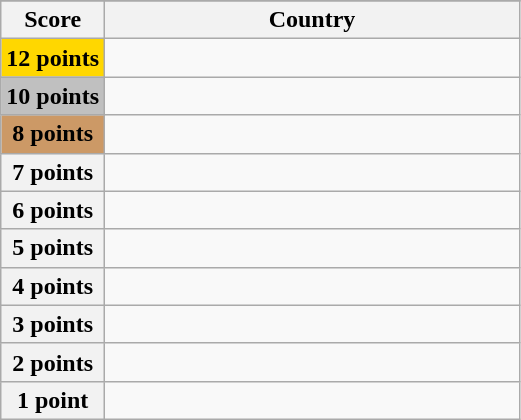<table class="wikitable">
<tr>
</tr>
<tr>
<th scope="col" width="20%">Score</th>
<th scope="col">Country</th>
</tr>
<tr>
<th scope="row" style="background:gold">12 points</th>
<td></td>
</tr>
<tr>
<th scope="row" style="background:silver">10 points</th>
<td></td>
</tr>
<tr>
<th scope="row" style="background:#CC9966">8 points</th>
<td></td>
</tr>
<tr>
<th scope="row">7 points</th>
<td></td>
</tr>
<tr>
<th scope="row">6 points</th>
<td></td>
</tr>
<tr>
<th scope="row">5 points</th>
<td></td>
</tr>
<tr>
<th scope="row">4 points</th>
<td></td>
</tr>
<tr>
<th scope="row">3 points</th>
<td></td>
</tr>
<tr>
<th scope="row">2 points</th>
<td></td>
</tr>
<tr>
<th scope="row">1 point</th>
<td></td>
</tr>
</table>
